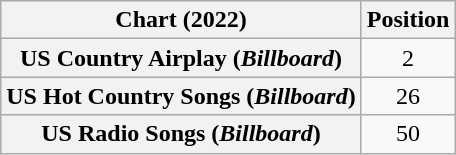<table class="wikitable sortable plainrowheaders" style="text-align:center">
<tr>
<th>Chart (2022)</th>
<th>Position</th>
</tr>
<tr>
<th scope="row">US Country Airplay (<em>Billboard</em>)</th>
<td>2</td>
</tr>
<tr>
<th scope="row">US Hot Country Songs (<em>Billboard</em>)</th>
<td>26</td>
</tr>
<tr>
<th scope="row">US Radio Songs (<em>Billboard</em>)</th>
<td>50</td>
</tr>
</table>
